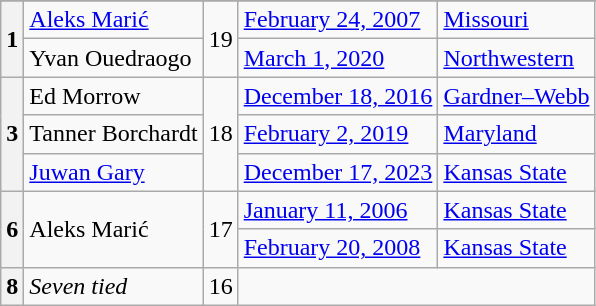<table class="wikitable">
<tr>
</tr>
<tr>
<th rowspan=2>1</th>
<td><a href='#'>Aleks Marić</a></td>
<td rowspan=2>19</td>
<td><a href='#'>February 24, 2007</a></td>
<td><a href='#'>Missouri</a></td>
</tr>
<tr>
<td>Yvan Ouedraogo</td>
<td><a href='#'>March 1, 2020</a></td>
<td><a href='#'>Northwestern</a></td>
</tr>
<tr>
<th rowspan=3>3</th>
<td>Ed Morrow</td>
<td rowspan=3>18</td>
<td><a href='#'>December 18, 2016</a></td>
<td><a href='#'>Gardner–Webb</a></td>
</tr>
<tr>
<td>Tanner Borchardt</td>
<td><a href='#'>February 2, 2019</a></td>
<td><a href='#'>Maryland</a></td>
</tr>
<tr>
<td><a href='#'>Juwan Gary</a></td>
<td><a href='#'>December 17, 2023</a></td>
<td><a href='#'>Kansas State</a></td>
</tr>
<tr>
<th rowspan=2>6</th>
<td rowspan=2>Aleks Marić</td>
<td rowspan=2>17</td>
<td><a href='#'>January 11, 2006</a></td>
<td><a href='#'>Kansas State</a></td>
</tr>
<tr>
<td><a href='#'>February 20, 2008</a></td>
<td><a href='#'>Kansas State</a></td>
</tr>
<tr>
<th>8</th>
<td><em>Seven tied</em></td>
<td>16</td>
<td colspan=2></td>
</tr>
</table>
